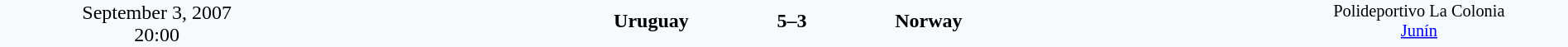<table style="width: 100%; background:#F5FAFF;" cellspacing="0">
<tr>
<td align=center rowspan=3 width=20%>September 3, 2007<br>20:00</td>
</tr>
<tr>
<td width=24% align=right><strong>Uruguay</strong></td>
<td align=center width=13%><strong>5–3</strong></td>
<td width=24%><strong>Norway</strong></td>
<td style=font-size:85% rowspan=3 valign=top align=center>Polideportivo La Colonia<br><a href='#'>Junín</a></td>
</tr>
<tr style=font-size:85%>
<td align=right valign=top></td>
<td></td>
<td></td>
</tr>
</table>
